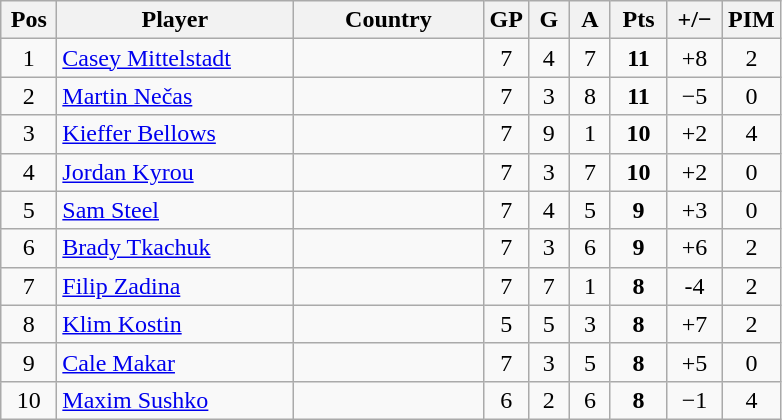<table class="wikitable sortable" style="text-align: center;">
<tr>
<th width=30>Pos</th>
<th width=150>Player</th>
<th width=120>Country</th>
<th width=20>GP</th>
<th width=20>G</th>
<th width=20>A</th>
<th width=30>Pts</th>
<th width=30>+/−</th>
<th width=30>PIM</th>
</tr>
<tr>
<td>1</td>
<td align=left><a href='#'>Casey Mittelstadt</a></td>
<td align=left></td>
<td>7</td>
<td>4</td>
<td>7</td>
<td><strong>11</strong></td>
<td>+8</td>
<td>2</td>
</tr>
<tr>
<td>2</td>
<td align=left><a href='#'>Martin Nečas</a></td>
<td align=left></td>
<td>7</td>
<td>3</td>
<td>8</td>
<td><strong>11</strong></td>
<td>−5</td>
<td>0</td>
</tr>
<tr>
<td>3</td>
<td align=left><a href='#'>Kieffer Bellows</a></td>
<td align=left></td>
<td>7</td>
<td>9</td>
<td>1</td>
<td><strong>10</strong></td>
<td>+2</td>
<td>4</td>
</tr>
<tr>
<td>4</td>
<td align=left><a href='#'>Jordan Kyrou</a></td>
<td align=left></td>
<td>7</td>
<td>3</td>
<td>7</td>
<td><strong>10</strong></td>
<td>+2</td>
<td>0</td>
</tr>
<tr>
<td>5</td>
<td align=left><a href='#'>Sam Steel</a></td>
<td align=left></td>
<td>7</td>
<td>4</td>
<td>5</td>
<td><strong>9</strong></td>
<td>+3</td>
<td>0</td>
</tr>
<tr>
<td>6</td>
<td align=left><a href='#'>Brady Tkachuk</a></td>
<td align=left></td>
<td>7</td>
<td>3</td>
<td>6</td>
<td><strong>9</strong></td>
<td>+6</td>
<td>2</td>
</tr>
<tr>
<td>7</td>
<td align=left><a href='#'>Filip Zadina</a></td>
<td align=left></td>
<td>7</td>
<td>7</td>
<td>1</td>
<td><strong>8</strong></td>
<td>-4</td>
<td>2</td>
</tr>
<tr>
<td>8</td>
<td align=left><a href='#'>Klim Kostin</a></td>
<td align=left></td>
<td>5</td>
<td>5</td>
<td>3</td>
<td><strong>8</strong></td>
<td>+7</td>
<td>2</td>
</tr>
<tr>
<td>9</td>
<td align=left><a href='#'>Cale Makar</a></td>
<td align=left></td>
<td>7</td>
<td>3</td>
<td>5</td>
<td><strong>8</strong></td>
<td>+5</td>
<td>0</td>
</tr>
<tr>
<td>10</td>
<td align=left><a href='#'>Maxim Sushko</a></td>
<td align=left></td>
<td>6</td>
<td>2</td>
<td>6</td>
<td><strong>8</strong></td>
<td>−1</td>
<td>4</td>
</tr>
</table>
